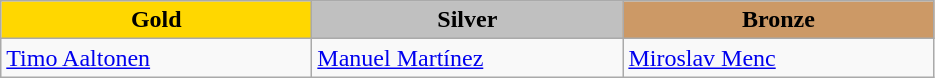<table class="wikitable" style="text-align:left">
<tr align="center">
<td width=200 bgcolor=gold><strong>Gold</strong></td>
<td width=200 bgcolor=silver><strong>Silver</strong></td>
<td width=200 bgcolor=CC9966><strong>Bronze</strong></td>
</tr>
<tr>
<td><a href='#'>Timo Aaltonen</a><br><em></em></td>
<td><a href='#'>Manuel Martínez</a><br><em></em></td>
<td><a href='#'>Miroslav Menc</a><br><em></em></td>
</tr>
</table>
